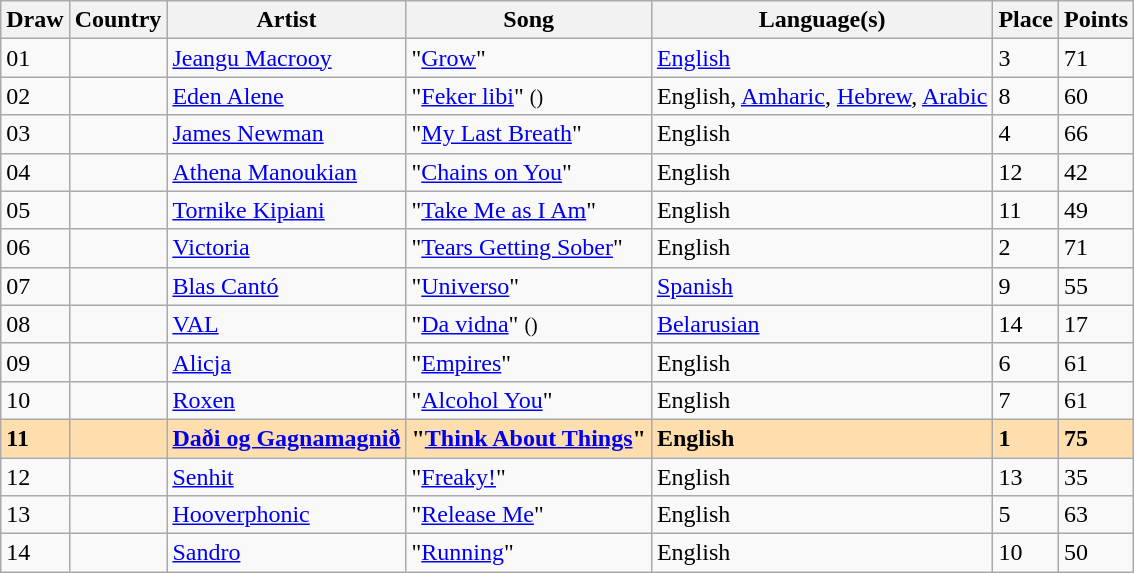<table class="sortable wikitable">
<tr>
<th>Draw</th>
<th>Country</th>
<th>Artist</th>
<th>Song</th>
<th>Language(s)</th>
<th>Place</th>
<th>Points</th>
</tr>
<tr>
<td>01</td>
<td></td>
<td><a href='#'>Jeangu Macrooy</a></td>
<td>"<a href='#'>Grow</a>"</td>
<td><a href='#'>English</a></td>
<td>3</td>
<td>71</td>
</tr>
<tr>
<td>02</td>
<td></td>
<td><a href='#'>Eden Alene</a></td>
<td>"<a href='#'>Feker libi</a>" <small>()</small></td>
<td>English, <a href='#'>Amharic</a>, <a href='#'>Hebrew</a>, <a href='#'>Arabic</a></td>
<td>8</td>
<td>60</td>
</tr>
<tr>
<td>03</td>
<td></td>
<td><a href='#'>James Newman</a></td>
<td>"<a href='#'>My Last Breath</a>"</td>
<td>English</td>
<td>4</td>
<td>66</td>
</tr>
<tr>
<td>04</td>
<td></td>
<td><a href='#'>Athena Manoukian</a></td>
<td>"<a href='#'>Chains on You</a>"</td>
<td>English</td>
<td>12</td>
<td>42</td>
</tr>
<tr>
<td>05</td>
<td></td>
<td><a href='#'>Tornike Kipiani</a></td>
<td>"<a href='#'>Take Me as I Am</a>"</td>
<td>English</td>
<td>11</td>
<td>49</td>
</tr>
<tr>
<td>06</td>
<td></td>
<td><a href='#'>Victoria</a></td>
<td>"<a href='#'>Tears Getting Sober</a>"</td>
<td>English</td>
<td>2</td>
<td>71</td>
</tr>
<tr>
<td>07</td>
<td></td>
<td><a href='#'>Blas Cantó</a></td>
<td>"<a href='#'>Universo</a>"</td>
<td><a href='#'>Spanish</a></td>
<td>9</td>
<td>55</td>
</tr>
<tr>
<td>08</td>
<td></td>
<td><a href='#'>VAL</a></td>
<td>"<a href='#'>Da vidna</a>" <small>()</small></td>
<td><a href='#'>Belarusian</a></td>
<td>14</td>
<td>17</td>
</tr>
<tr>
<td>09</td>
<td></td>
<td><a href='#'>Alicja</a></td>
<td>"<a href='#'>Empires</a>"</td>
<td>English</td>
<td>6</td>
<td>61</td>
</tr>
<tr>
<td>10</td>
<td></td>
<td><a href='#'>Roxen</a></td>
<td>"<a href='#'>Alcohol You</a>"</td>
<td>English</td>
<td>7</td>
<td>61</td>
</tr>
<tr style="background: navajowhite; font-weight: bold;">
<td>11</td>
<td></td>
<td><a href='#'>Daði og Gagnamagnið</a></td>
<td>"<a href='#'>Think About Things</a>"</td>
<td>English</td>
<td>1</td>
<td>75</td>
</tr>
<tr>
<td>12</td>
<td></td>
<td><a href='#'>Senhit</a></td>
<td>"<a href='#'>Freaky!</a>"</td>
<td>English</td>
<td>13</td>
<td>35</td>
</tr>
<tr>
<td>13</td>
<td></td>
<td><a href='#'>Hooverphonic</a></td>
<td>"<a href='#'>Release Me</a>"</td>
<td>English</td>
<td>5</td>
<td>63</td>
</tr>
<tr>
<td>14</td>
<td></td>
<td><a href='#'>Sandro</a></td>
<td>"<a href='#'>Running</a>"</td>
<td>English</td>
<td>10</td>
<td>50</td>
</tr>
</table>
